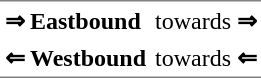<table table border=0 cellspacing=0 cellpadding=3>
<tr>
<td style="border-top:solid 1px gray;"><span><strong>⇒</strong></span> <strong>Eastbound</strong></td>
<td style="border-top:solid 1px gray;">towards  <span><strong>⇒</strong></span></td>
</tr>
<tr>
</tr>
<tr>
<td style="border-bottom:solid 1px gray;"><span><strong>⇐</strong></span> <strong>Westbound</strong></td>
<td style="border-bottom:solid 1px gray;">towards  <span><strong>⇐</strong></span></td>
</tr>
<tr>
</tr>
</table>
